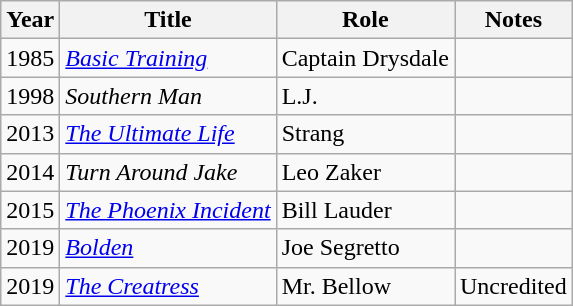<table class="wikitable sortable">
<tr>
<th>Year</th>
<th>Title</th>
<th>Role</th>
<th>Notes</th>
</tr>
<tr>
<td>1985</td>
<td><a href='#'><em>Basic Training</em></a></td>
<td>Captain Drysdale</td>
<td></td>
</tr>
<tr>
<td>1998</td>
<td><em>Southern Man</em></td>
<td>L.J.</td>
<td></td>
</tr>
<tr>
<td>2013</td>
<td><em><a href='#'>The Ultimate Life</a></em></td>
<td>Strang</td>
<td></td>
</tr>
<tr>
<td>2014</td>
<td><em>Turn Around Jake</em></td>
<td>Leo Zaker</td>
<td></td>
</tr>
<tr>
<td>2015</td>
<td><em><a href='#'>The Phoenix Incident</a></em></td>
<td>Bill Lauder</td>
<td></td>
</tr>
<tr>
<td>2019</td>
<td><em><a href='#'>Bolden</a></em></td>
<td>Joe Segretto</td>
<td></td>
</tr>
<tr>
<td>2019</td>
<td><em><a href='#'>The Creatress</a></em></td>
<td>Mr. Bellow</td>
<td>Uncredited</td>
</tr>
</table>
